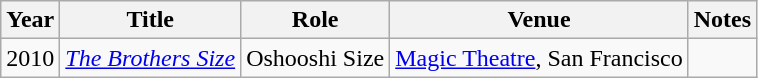<table class="wikitable plainrowheaders">
<tr>
<th>Year</th>
<th>Title</th>
<th>Role</th>
<th>Venue</th>
<th>Notes</th>
</tr>
<tr>
<td scope="row">2010</td>
<td><em><a href='#'>The Brothers Size</a></em></td>
<td>Oshooshi Size</td>
<td><a href='#'>Magic Theatre</a>, San Francisco</td>
<td></td>
</tr>
</table>
